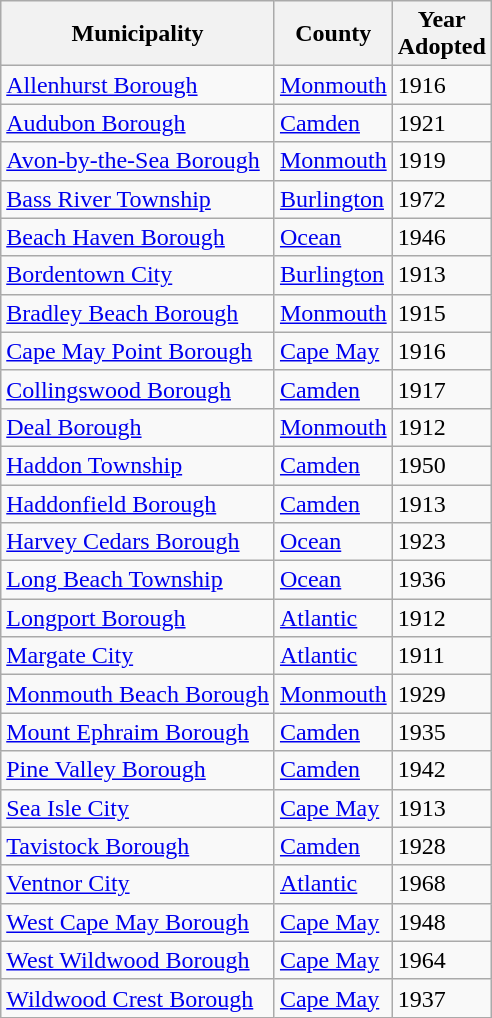<table class="wikitable" style="margin-left: auto; margin-right: auto;">
<tr>
<th scope="col">Municipality</th>
<th scope="col">County</th>
<th scope="col">Year<br>Adopted</th>
</tr>
<tr>
<td><a href='#'>Allenhurst Borough</a></td>
<td><a href='#'>Monmouth</a></td>
<td>1916</td>
</tr>
<tr>
<td><a href='#'>Audubon Borough</a></td>
<td><a href='#'>Camden</a></td>
<td>1921</td>
</tr>
<tr>
<td><a href='#'>Avon-by-the-Sea Borough</a></td>
<td><a href='#'>Monmouth</a></td>
<td>1919</td>
</tr>
<tr>
<td><a href='#'>Bass River Township</a></td>
<td><a href='#'>Burlington</a></td>
<td>1972</td>
</tr>
<tr>
<td><a href='#'>Beach Haven Borough</a></td>
<td><a href='#'>Ocean</a></td>
<td>1946</td>
</tr>
<tr>
<td><a href='#'>Bordentown City</a></td>
<td><a href='#'>Burlington</a></td>
<td>1913</td>
</tr>
<tr>
<td><a href='#'>Bradley Beach Borough</a></td>
<td><a href='#'>Monmouth</a></td>
<td>1915</td>
</tr>
<tr>
<td><a href='#'>Cape May Point Borough</a></td>
<td><a href='#'>Cape May</a></td>
<td>1916</td>
</tr>
<tr>
<td><a href='#'>Collingswood Borough</a></td>
<td><a href='#'>Camden</a></td>
<td>1917</td>
</tr>
<tr>
<td><a href='#'>Deal Borough</a></td>
<td><a href='#'>Monmouth</a></td>
<td>1912</td>
</tr>
<tr>
<td><a href='#'>Haddon Township</a></td>
<td><a href='#'>Camden</a></td>
<td>1950</td>
</tr>
<tr>
<td><a href='#'>Haddonfield Borough</a></td>
<td><a href='#'>Camden</a></td>
<td>1913</td>
</tr>
<tr>
<td><a href='#'>Harvey Cedars Borough</a></td>
<td><a href='#'>Ocean</a></td>
<td>1923</td>
</tr>
<tr>
<td><a href='#'>Long Beach Township</a></td>
<td><a href='#'>Ocean</a></td>
<td>1936</td>
</tr>
<tr>
<td><a href='#'>Longport Borough</a></td>
<td><a href='#'>Atlantic</a></td>
<td>1912</td>
</tr>
<tr>
<td><a href='#'>Margate City</a></td>
<td><a href='#'>Atlantic</a></td>
<td>1911</td>
</tr>
<tr>
<td><a href='#'>Monmouth Beach Borough</a></td>
<td><a href='#'>Monmouth</a></td>
<td>1929</td>
</tr>
<tr>
<td><a href='#'>Mount Ephraim Borough</a></td>
<td><a href='#'>Camden</a></td>
<td>1935</td>
</tr>
<tr>
<td><a href='#'>Pine Valley Borough</a></td>
<td><a href='#'>Camden</a></td>
<td>1942</td>
</tr>
<tr>
<td><a href='#'>Sea Isle City</a></td>
<td><a href='#'>Cape May</a></td>
<td>1913</td>
</tr>
<tr>
<td><a href='#'>Tavistock Borough</a></td>
<td><a href='#'>Camden</a></td>
<td>1928</td>
</tr>
<tr>
<td><a href='#'>Ventnor City</a></td>
<td><a href='#'>Atlantic</a></td>
<td>1968</td>
</tr>
<tr>
<td><a href='#'>West Cape May Borough</a></td>
<td><a href='#'>Cape May</a></td>
<td>1948</td>
</tr>
<tr>
<td><a href='#'>West Wildwood Borough</a></td>
<td><a href='#'>Cape May</a></td>
<td>1964</td>
</tr>
<tr>
<td><a href='#'>Wildwood Crest Borough</a></td>
<td><a href='#'>Cape May</a></td>
<td>1937</td>
</tr>
</table>
